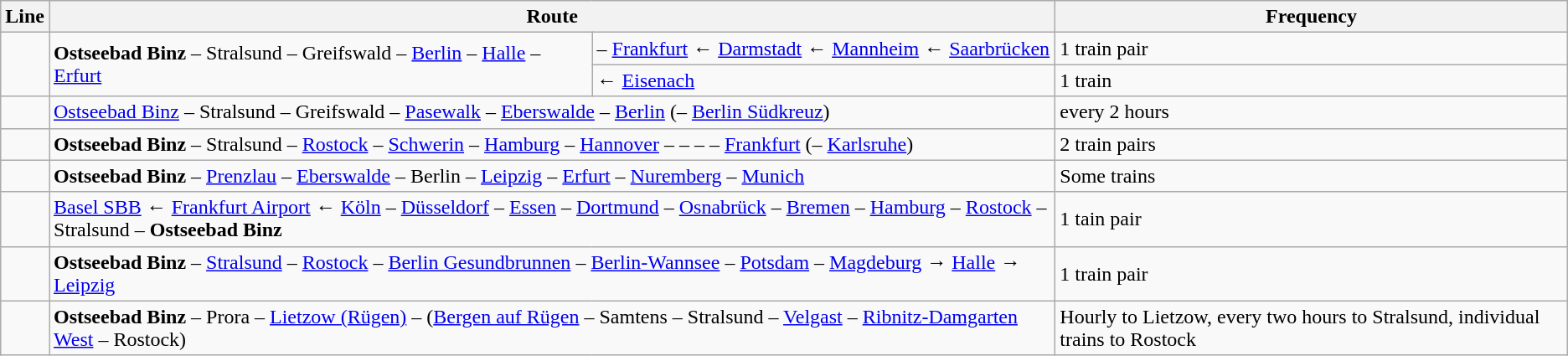<table class="wikitable">
<tr class="hintergrundfarbe6">
<th>Line</th>
<th colspan="2">Route</th>
<th>Frequency</th>
</tr>
<tr>
<td rowspan="2"></td>
<td rowspan="2"><strong>Ostseebad Binz</strong> – Stralsund – Greifswald – <a href='#'>Berlin</a> – <a href='#'>Halle</a> – <a href='#'>Erfurt</a></td>
<td>– <a href='#'>Frankfurt</a> ← <a href='#'>Darmstadt</a> ← <a href='#'>Mannheim</a> ← <a href='#'>Saarbrücken</a></td>
<td>1 train pair</td>
</tr>
<tr>
<td>← <a href='#'>Eisenach</a></td>
<td>1 train</td>
</tr>
<tr>
<td></td>
<td colspan="2"><a href='#'>Ostseebad Binz</a> – Stralsund – Greifswald – <a href='#'>Pasewalk</a> – <a href='#'>Eberswalde</a> – <a href='#'>Berlin</a> (– <a href='#'>Berlin Südkreuz</a>)</td>
<td>every 2 hours</td>
</tr>
<tr>
<td></td>
<td colspan="2"><strong>Ostseebad Binz</strong> – Stralsund – <a href='#'>Rostock</a> – <a href='#'>Schwerin</a> – <a href='#'>Hamburg</a> – <a href='#'>Hannover</a> –  –  –  – <a href='#'>Frankfurt</a> (– <a href='#'>Karlsruhe</a>)</td>
<td>2 train pairs</td>
</tr>
<tr>
<td></td>
<td colspan="2"><strong>Ostseebad Binz</strong> –  <a href='#'>Prenzlau</a> – <a href='#'>Eberswalde</a> – Berlin – <a href='#'>Leipzig</a> – <a href='#'>Erfurt</a> – <a href='#'>Nuremberg</a> – <a href='#'>Munich</a></td>
<td>Some trains</td>
</tr>
<tr>
<td></td>
<td colspan="2"><a href='#'>Basel SBB</a> ← <a href='#'>Frankfurt Airport</a> ← <a href='#'>Köln</a> – <a href='#'>Düsseldorf</a> – <a href='#'>Essen</a> – <a href='#'>Dortmund</a> – <a href='#'>Osnabrück</a> – <a href='#'>Bremen</a> – <a href='#'>Hamburg</a> – <a href='#'>Rostock</a> – Stralsund – <strong>Ostseebad Binz</strong></td>
<td>1 tain pair</td>
</tr>
<tr>
<td></td>
<td colspan="2"><strong>Ostseebad Binz</strong> – <a href='#'>Stralsund</a> – <a href='#'>Rostock</a> – <a href='#'>Berlin Gesundbrunnen</a> – <a href='#'>Berlin-Wannsee</a> – <a href='#'>Potsdam</a> – <a href='#'>Magdeburg</a> → <a href='#'>Halle</a> → <a href='#'>Leipzig</a></td>
<td>1 train pair</td>
</tr>
<tr>
<td></td>
<td colspan="2"><strong>Ostseebad Binz</strong> – Prora – <a href='#'>Lietzow (Rügen)</a> – (<a href='#'>Bergen auf Rügen</a> – Samtens – Stralsund – <a href='#'>Velgast</a> – <a href='#'>Ribnitz-Damgarten West</a> – Rostock)</td>
<td>Hourly to Lietzow, every two hours to Stralsund, individual trains to Rostock</td>
</tr>
</table>
